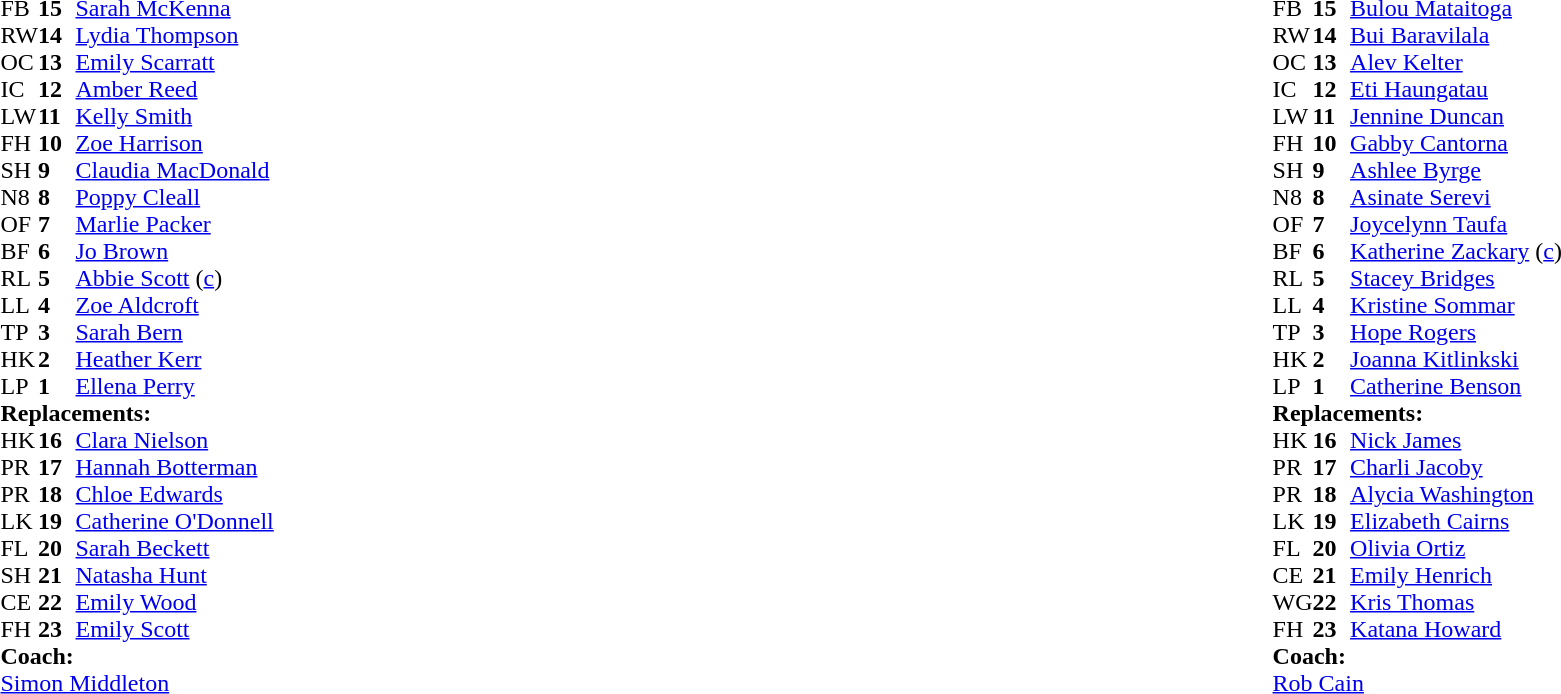<table style="width:100%">
<tr>
<td style="vertical-align:top; width:50%"><br><table cellspacing="0" cellpadding="0">
<tr>
<th width="25"></th>
<th width="25"></th>
</tr>
<tr>
<td>FB</td>
<td><strong>15</strong></td>
<td><a href='#'>Sarah McKenna</a></td>
</tr>
<tr>
<td>RW</td>
<td><strong>14</strong></td>
<td><a href='#'>Lydia Thompson</a></td>
</tr>
<tr>
<td>OC</td>
<td><strong>13</strong></td>
<td><a href='#'>Emily Scarratt</a></td>
<td></td>
<td></td>
</tr>
<tr>
<td>IC</td>
<td><strong>12</strong></td>
<td><a href='#'>Amber Reed</a></td>
</tr>
<tr>
<td>LW</td>
<td><strong>11</strong></td>
<td><a href='#'>Kelly Smith</a></td>
<td></td>
<td></td>
</tr>
<tr>
<td>FH</td>
<td><strong>10</strong></td>
<td><a href='#'>Zoe Harrison</a></td>
<td></td>
<td></td>
</tr>
<tr>
<td>SH</td>
<td><strong>9</strong></td>
<td><a href='#'>Claudia MacDonald</a></td>
</tr>
<tr>
<td>N8</td>
<td><strong>8</strong></td>
<td><a href='#'>Poppy Cleall</a></td>
<td></td>
<td></td>
</tr>
<tr>
<td>OF</td>
<td><strong>7</strong></td>
<td><a href='#'>Marlie Packer</a></td>
<td></td>
<td></td>
</tr>
<tr>
<td>BF</td>
<td><strong>6</strong></td>
<td><a href='#'>Jo Brown</a></td>
</tr>
<tr>
<td>RL</td>
<td><strong>5</strong></td>
<td><a href='#'>Abbie Scott</a> (<a href='#'>c</a>)</td>
</tr>
<tr>
<td>LL</td>
<td><strong>4</strong></td>
<td><a href='#'>Zoe Aldcroft</a></td>
<td></td>
<td></td>
</tr>
<tr>
<td>TP</td>
<td><strong>3</strong></td>
<td><a href='#'>Sarah Bern</a></td>
<td></td>
<td></td>
</tr>
<tr>
<td>HK</td>
<td><strong>2</strong></td>
<td><a href='#'>Heather Kerr</a></td>
<td></td>
<td></td>
</tr>
<tr>
<td>LP</td>
<td><strong>1</strong></td>
<td><a href='#'>Ellena Perry</a></td>
<td></td>
<td></td>
</tr>
<tr>
<td colspan=3><strong>Replacements:</strong></td>
</tr>
<tr>
<td>HK</td>
<td><strong>16</strong></td>
<td><a href='#'>Clara Nielson</a></td>
<td></td>
<td></td>
</tr>
<tr>
<td>PR</td>
<td><strong>17</strong></td>
<td><a href='#'>Hannah Botterman</a></td>
<td></td>
<td></td>
</tr>
<tr>
<td>PR</td>
<td><strong>18</strong></td>
<td><a href='#'>Chloe Edwards</a></td>
<td></td>
<td></td>
</tr>
<tr>
<td>LK</td>
<td><strong>19</strong></td>
<td><a href='#'>Catherine O'Donnell</a></td>
<td></td>
<td></td>
</tr>
<tr>
<td>FL</td>
<td><strong>20</strong></td>
<td><a href='#'>Sarah Beckett</a></td>
<td></td>
<td></td>
</tr>
<tr>
<td>SH</td>
<td><strong>21</strong></td>
<td><a href='#'>Natasha Hunt</a></td>
<td></td>
<td></td>
</tr>
<tr>
<td>CE</td>
<td><strong>22</strong></td>
<td><a href='#'>Emily Wood</a></td>
<td></td>
<td></td>
</tr>
<tr>
<td>FH</td>
<td><strong>23</strong></td>
<td><a href='#'>Emily Scott</a></td>
<td></td>
<td></td>
</tr>
<tr>
<td colspan=3><strong>Coach:</strong></td>
</tr>
<tr>
<td colspan="4"> <a href='#'>Simon Middleton</a></td>
</tr>
</table>
</td>
<td style="vertical-align:top; width:50%"><br><table cellspacing="0" cellpadding="0" style="margin:auto">
<tr>
<th width="25"></th>
<th width="25"></th>
</tr>
<tr>
<td>FB</td>
<td><strong>15</strong></td>
<td><a href='#'>Bulou Mataitoga</a></td>
<td></td>
<td></td>
</tr>
<tr>
<td>RW</td>
<td><strong>14</strong></td>
<td><a href='#'>Bui Baravilala</a></td>
</tr>
<tr>
<td>OC</td>
<td><strong>13</strong></td>
<td><a href='#'>Alev Kelter</a></td>
</tr>
<tr>
<td>IC</td>
<td><strong>12</strong></td>
<td><a href='#'>Eti Haungatau</a></td>
<td></td>
<td></td>
</tr>
<tr>
<td>LW</td>
<td><strong>11</strong></td>
<td><a href='#'>Jennine Duncan</a></td>
</tr>
<tr>
<td>FH</td>
<td><strong>10</strong></td>
<td><a href='#'>Gabby Cantorna</a></td>
<td></td>
<td></td>
<td></td>
<td></td>
</tr>
<tr>
<td>SH</td>
<td><strong>9</strong></td>
<td><a href='#'>Ashlee Byrge</a></td>
<td></td>
<td></td>
</tr>
<tr>
<td>N8</td>
<td><strong>8</strong></td>
<td><a href='#'>Asinate Serevi</a></td>
<td></td>
<td></td>
</tr>
<tr>
<td>OF</td>
<td><strong>7</strong></td>
<td><a href='#'>Joycelynn Taufa</a></td>
</tr>
<tr>
<td>BF</td>
<td><strong>6</strong></td>
<td><a href='#'>Katherine Zackary</a> (<a href='#'>c</a>)</td>
</tr>
<tr>
<td>RL</td>
<td><strong>5</strong></td>
<td><a href='#'>Stacey Bridges</a></td>
</tr>
<tr>
<td>LL</td>
<td><strong>4</strong></td>
<td><a href='#'>Kristine Sommar</a></td>
<td></td>
<td></td>
</tr>
<tr>
<td>TP</td>
<td><strong>3</strong></td>
<td><a href='#'>Hope Rogers</a></td>
<td></td>
<td></td>
</tr>
<tr>
<td>HK</td>
<td><strong>2</strong></td>
<td><a href='#'>Joanna Kitlinkski</a></td>
</tr>
<tr>
<td>LP</td>
<td><strong>1</strong></td>
<td><a href='#'>Catherine Benson</a></td>
<td></td>
<td></td>
</tr>
<tr>
<td colspan=3><strong>Replacements:</strong></td>
</tr>
<tr>
<td>HK</td>
<td><strong>16</strong></td>
<td><a href='#'>Nick James</a></td>
<td></td>
<td></td>
</tr>
<tr>
<td>PR</td>
<td><strong>17</strong></td>
<td><a href='#'>Charli Jacoby</a></td>
<td></td>
<td></td>
</tr>
<tr>
<td>PR</td>
<td><strong>18</strong></td>
<td><a href='#'>Alycia Washington</a></td>
<td></td>
<td></td>
</tr>
<tr>
<td>LK</td>
<td><strong>19</strong></td>
<td><a href='#'>Elizabeth Cairns</a></td>
<td></td>
<td></td>
</tr>
<tr>
<td>FL</td>
<td><strong>20</strong></td>
<td><a href='#'>Olivia Ortiz</a></td>
<td></td>
<td></td>
<td></td>
<td></td>
</tr>
<tr>
<td>CE</td>
<td><strong>21</strong></td>
<td><a href='#'>Emily Henrich</a></td>
<td></td>
<td></td>
</tr>
<tr>
<td>WG</td>
<td><strong>22</strong></td>
<td><a href='#'>Kris Thomas</a></td>
<td></td>
<td></td>
</tr>
<tr>
<td>FH</td>
<td><strong>23</strong></td>
<td><a href='#'>Katana Howard</a></td>
<td></td>
<td></td>
<td></td>
<td></td>
</tr>
<tr>
<td colspan=3><strong>Coach:</strong></td>
</tr>
<tr>
<td colspan="4"> <a href='#'>Rob Cain</a></td>
</tr>
</table>
</td>
</tr>
</table>
